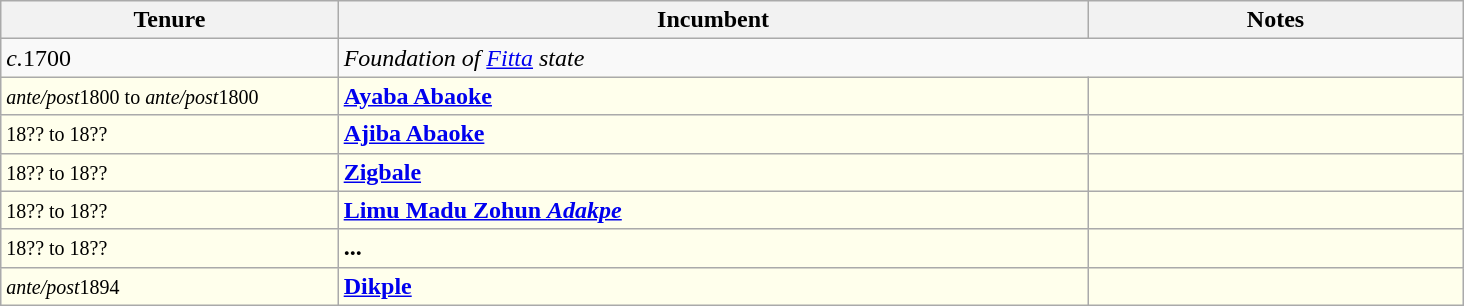<table class="wikitable">
<tr align=left>
<th width="18%">Tenure</th>
<th width="40%">Incumbent</th>
<th width="20%">Notes</th>
</tr>
<tr valign=top>
<td><em>c.</em>1700</td>
<td colspan="2"><em>Foundation of <a href='#'>Fitta</a> state</em></td>
</tr>
<tr valign=top bgcolor="#ffffec">
<td><small><em>ante/post</em>1800 to <em>ante/post</em>1800</small></td>
<td><strong><a href='#'>Ayaba Abaoke</a></strong></td>
<td></td>
</tr>
<tr valign=top bgcolor="#ffffec">
<td><small>18?? to 18??</small></td>
<td><strong><a href='#'>Ajiba Abaoke</a></strong></td>
<td></td>
</tr>
<tr valign=top bgcolor="#ffffec">
<td><small>18?? to 18??</small></td>
<td><strong><a href='#'>Zigbale</a></strong></td>
<td></td>
</tr>
<tr valign=top bgcolor="#ffffec">
<td><small>18?? to 18??</small></td>
<td><strong><a href='#'>Limu Madu Zohun <em>Adakpe</em></a></strong></td>
<td></td>
</tr>
<tr valign=top bgcolor="#ffffec">
<td><small>18?? to 18??</small></td>
<td><strong>...</strong></td>
<td></td>
</tr>
<tr valign=top bgcolor="#ffffec">
<td><small><em>ante/post</em>1894</small></td>
<td><strong><a href='#'>Dikple</a></strong></td>
<td></td>
</tr>
</table>
